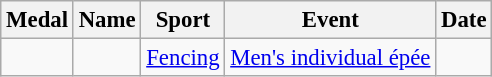<table class="wikitable sortable" style="font-size: 95%;">
<tr>
<th>Medal</th>
<th>Name</th>
<th>Sport</th>
<th>Event</th>
<th>Date</th>
</tr>
<tr>
<td></td>
<td></td>
<td><a href='#'>Fencing</a></td>
<td><a href='#'>Men's individual épée</a></td>
<td></td>
</tr>
</table>
